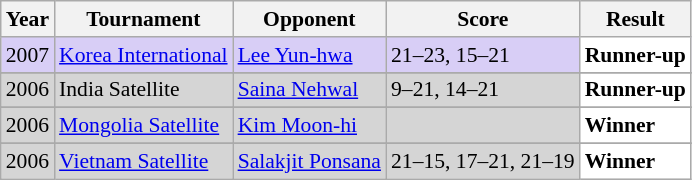<table class="sortable wikitable" style="font-size: 90%;">
<tr>
<th>Year</th>
<th>Tournament</th>
<th>Opponent</th>
<th>Score</th>
<th>Result</th>
</tr>
<tr style="background:#D8CEF6">
<td align="center">2007</td>
<td align="left"><a href='#'>Korea International</a></td>
<td align="left"> <a href='#'>Lee Yun-hwa</a></td>
<td align="left">21–23, 15–21</td>
<td style="text-align:left; background:white"> <strong>Runner-up</strong></td>
</tr>
<tr>
</tr>
<tr style="background:#D5D5D5">
<td align="center">2006</td>
<td align="left">India Satellite</td>
<td align="left"> <a href='#'>Saina Nehwal</a></td>
<td align="left">9–21, 14–21</td>
<td style="text-align:left; background:white"> <strong>Runner-up</strong></td>
</tr>
<tr>
</tr>
<tr style="background:#D5D5D5">
<td align="center">2006</td>
<td align="left"><a href='#'>Mongolia Satellite</a></td>
<td align="left"> <a href='#'>Kim Moon-hi</a></td>
<td align="left"></td>
<td style="text-align:left; background:white"> <strong>Winner</strong></td>
</tr>
<tr>
</tr>
<tr style="background:#D5D5D5">
<td align="center">2006</td>
<td align="left"><a href='#'>Vietnam Satellite</a></td>
<td align="left"> <a href='#'>Salakjit Ponsana</a></td>
<td align="left">21–15, 17–21, 21–19</td>
<td style="text-align:left; background:white"> <strong>Winner</strong></td>
</tr>
</table>
